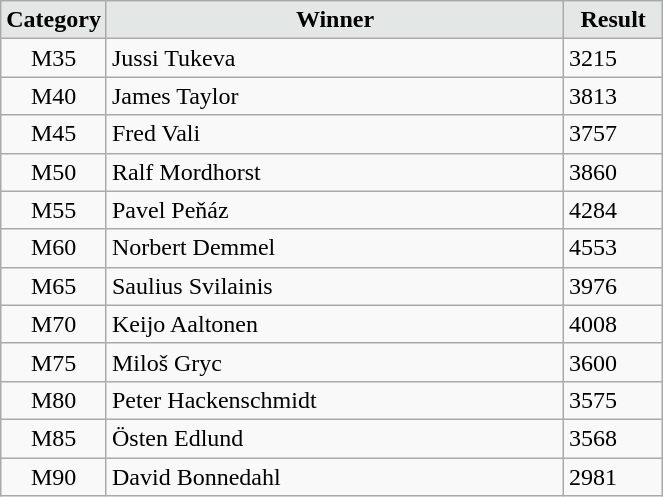<table class="wikitable" width=35%>
<tr>
<td width=15% align="center" bgcolor=#E3E7E6><strong>Category</strong></td>
<td align="center" bgcolor=#E3E7E6> <strong>Winner</strong></td>
<td width=15% align="center" bgcolor=#E3E7E6><strong>Result</strong></td>
</tr>
<tr>
<td align="center">M35</td>
<td> Jussi Tukeva</td>
<td>3215</td>
</tr>
<tr>
<td align="center">M40</td>
<td> James Taylor</td>
<td>3813</td>
</tr>
<tr>
<td align="center">M45</td>
<td> Fred Vali</td>
<td>3757</td>
</tr>
<tr>
<td align="center">M50</td>
<td> Ralf Mordhorst</td>
<td>3860</td>
</tr>
<tr>
<td align="center">M55</td>
<td> Pavel Peňáz</td>
<td>4284</td>
</tr>
<tr>
<td align="center">M60</td>
<td> Norbert Demmel</td>
<td>4553</td>
</tr>
<tr>
<td align="center">M65</td>
<td> Saulius Svilainis</td>
<td>3976</td>
</tr>
<tr>
<td align="center">M70</td>
<td> Keijo Aaltonen</td>
<td>4008</td>
</tr>
<tr>
<td align="center">M75</td>
<td> Miloš Gryc</td>
<td>3600</td>
</tr>
<tr>
<td align="center">M80</td>
<td> Peter Hackenschmidt</td>
<td>3575</td>
</tr>
<tr>
<td align="center">M85</td>
<td> Östen Edlund</td>
<td>3568</td>
</tr>
<tr>
<td align="center">M90</td>
<td> David Bonnedahl</td>
<td>2981</td>
</tr>
</table>
